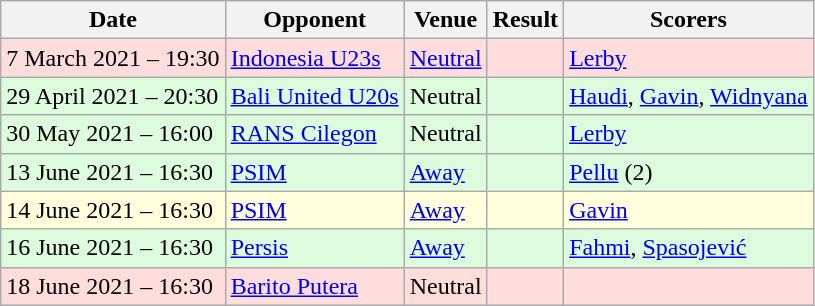<table class="wikitable">
<tr>
<th>Date</th>
<th>Opponent</th>
<th>Venue</th>
<th>Result</th>
<th>Scorers</th>
</tr>
<tr bgcolor = "#FFDDDD">
<td>7 March 2021 – 19:30</td>
<td><a href='#'>Indonesia U23s</a></td>
<td><a href='#'>Neutral</a></td>
<td></td>
<td><a href='#'>Lerby</a></td>
</tr>
<tr bgcolor = "#DDFCDD">
<td>29 April 2021 – 20:30</td>
<td><a href='#'>Bali United U20s</a></td>
<td>Neutral</td>
<td></td>
<td><a href='#'>Haudi</a>, <a href='#'>Gavin</a>, <a href='#'>Widnyana</a></td>
</tr>
<tr bgcolor = "#DDFCDD">
<td>30 May 2021 – 16:00</td>
<td><a href='#'>RANS Cilegon</a></td>
<td>Neutral</td>
<td></td>
<td><a href='#'>Lerby</a></td>
</tr>
<tr bgcolor = "#DDFCDD">
<td>13 June 2021 – 16:30</td>
<td><a href='#'>PSIM</a></td>
<td><a href='#'>Away</a></td>
<td></td>
<td><a href='#'>Pellu</a> (2)</td>
</tr>
<tr bgcolor = "#FFFFDD">
<td>14 June 2021 – 16:30</td>
<td><a href='#'>PSIM</a></td>
<td><a href='#'>Away</a></td>
<td></td>
<td><a href='#'>Gavin</a></td>
</tr>
<tr bgcolor = "#DDFCDD">
<td>16 June 2021 – 16:30</td>
<td><a href='#'>Persis</a></td>
<td><a href='#'>Away</a></td>
<td></td>
<td><a href='#'>Fahmi</a>, <a href='#'>Spasojević</a></td>
</tr>
<tr bgcolor = "#FFDDDD">
<td>18 June 2021 – 16:30</td>
<td><a href='#'>Barito Putera</a></td>
<td>Neutral</td>
<td></td>
<td></td>
</tr>
</table>
